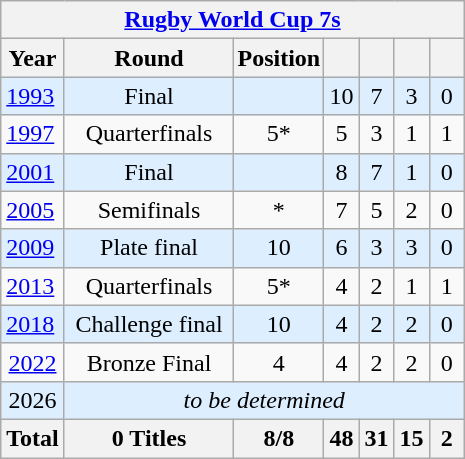<table class="wikitable" style="text-align: center;">
<tr>
<th colspan=10><a href='#'>Rugby World Cup 7s</a></th>
</tr>
<tr>
<th>Year</th>
<th style="width:6.6em;">Round</th>
<th style="padding:2px;">Position</th>
<th style="width:1em;"></th>
<th style="width:1em;"></th>
<th style="width:1em;"></th>
<th style="width:1em;"></th>
</tr>
<tr bgcolor=#def>
<td align=left> <a href='#'>1993</a></td>
<td>Final</td>
<td></td>
<td>10</td>
<td>7</td>
<td>3</td>
<td>0</td>
</tr>
<tr>
<td align=left> <a href='#'>1997</a></td>
<td>Quarterfinals</td>
<td>5*</td>
<td>5</td>
<td>3</td>
<td>1</td>
<td>1</td>
</tr>
<tr bgcolor=#def>
<td align=left> <a href='#'>2001</a></td>
<td>Final</td>
<td></td>
<td>8</td>
<td>7</td>
<td>1</td>
<td>0</td>
</tr>
<tr>
<td align=left> <a href='#'>2005</a></td>
<td>Semifinals</td>
<td>*</td>
<td>7</td>
<td>5</td>
<td>2</td>
<td>0</td>
</tr>
<tr bgcolor=#def>
<td align=left> <a href='#'>2009</a></td>
<td>Plate final</td>
<td>10</td>
<td>6</td>
<td>3</td>
<td>3</td>
<td>0</td>
</tr>
<tr>
<td align=left> <a href='#'>2013</a></td>
<td>Quarterfinals</td>
<td>5*</td>
<td>4</td>
<td>2</td>
<td>1</td>
<td>1</td>
</tr>
<tr bgcolor=#def>
<td align=left> <a href='#'>2018</a></td>
<td style="padding:2px;">Challenge final</td>
<td>10</td>
<td>4</td>
<td>2</td>
<td>2</td>
<td>0</td>
</tr>
<tr>
<td> <a href='#'>2022</a></td>
<td style="padding:2px;">Bronze Final</td>
<td>4</td>
<td>4</td>
<td>2</td>
<td>2</td>
<td>0</td>
</tr>
<tr bgcolor=#def>
<td align=center>2026</td>
<td colspan=6><em>to be determined</em></td>
</tr>
<tr>
<th>Total</th>
<th>0 Titles</th>
<th>8/8</th>
<th>48</th>
<th>31</th>
<th>15</th>
<th>2</th>
</tr>
</table>
